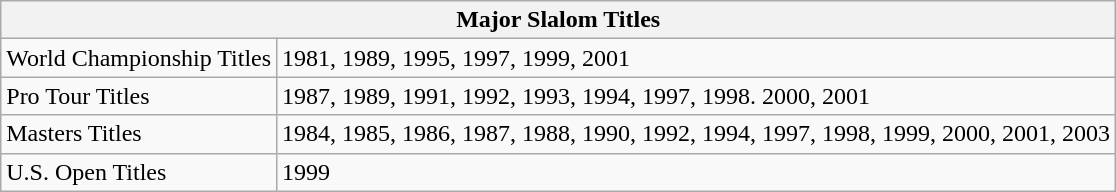<table class="wikitable">
<tr>
<th colspan="2">Major Slalom Titles</th>
</tr>
<tr>
<td>World Championship Titles</td>
<td>1981, 1989, 1995, 1997, 1999, 2001</td>
</tr>
<tr>
<td>Pro Tour Titles</td>
<td>1987, 1989, 1991, 1992, 1993, 1994, 1997, 1998. 2000, 2001</td>
</tr>
<tr>
<td>Masters Titles</td>
<td>1984, 1985, 1986, 1987, 1988, 1990, 1992, 1994, 1997, 1998, 1999, 2000, 2001, 2003</td>
</tr>
<tr>
<td>U.S. Open Titles</td>
<td>1999</td>
</tr>
</table>
